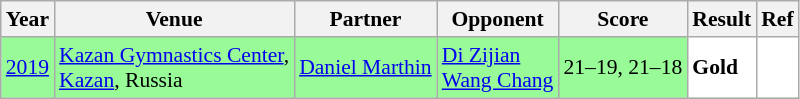<table class="sortable wikitable" style="font-size: 90%">
<tr>
<th>Year</th>
<th>Venue</th>
<th>Partner</th>
<th>Opponent</th>
<th>Score</th>
<th>Result</th>
<th>Ref</th>
</tr>
<tr style="background:#98FB98">
<td align="center"><a href='#'>2019</a></td>
<td align="left"><a href='#'>Kazan Gymnastics Center</a>,<br><a href='#'>Kazan</a>, Russia</td>
<td align="left"> <a href='#'>Daniel Marthin</a></td>
<td align="left"> <a href='#'>Di Zijian</a><br> <a href='#'>Wang Chang</a></td>
<td align="left">21–19, 21–18</td>
<td style="text-align:left; background:white"> <strong>Gold</strong></td>
<td style="text-align:center; background:white"></td>
</tr>
</table>
